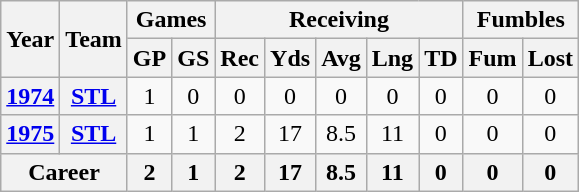<table class="wikitable" style="text-align:center;">
<tr>
<th rowspan="2">Year</th>
<th rowspan="2">Team</th>
<th colspan="2">Games</th>
<th colspan="5">Receiving</th>
<th colspan="2">Fumbles</th>
</tr>
<tr>
<th>GP</th>
<th>GS</th>
<th>Rec</th>
<th>Yds</th>
<th>Avg</th>
<th>Lng</th>
<th>TD</th>
<th>Fum</th>
<th>Lost</th>
</tr>
<tr>
<th><a href='#'>1974</a></th>
<th><a href='#'>STL</a></th>
<td>1</td>
<td>0</td>
<td>0</td>
<td>0</td>
<td>0</td>
<td>0</td>
<td>0</td>
<td>0</td>
<td>0</td>
</tr>
<tr>
<th><a href='#'>1975</a></th>
<th><a href='#'>STL</a></th>
<td>1</td>
<td>1</td>
<td>2</td>
<td>17</td>
<td>8.5</td>
<td>11</td>
<td>0</td>
<td>0</td>
<td>0</td>
</tr>
<tr>
<th colspan="2">Career</th>
<th>2</th>
<th>1</th>
<th>2</th>
<th>17</th>
<th>8.5</th>
<th>11</th>
<th>0</th>
<th>0</th>
<th>0</th>
</tr>
</table>
